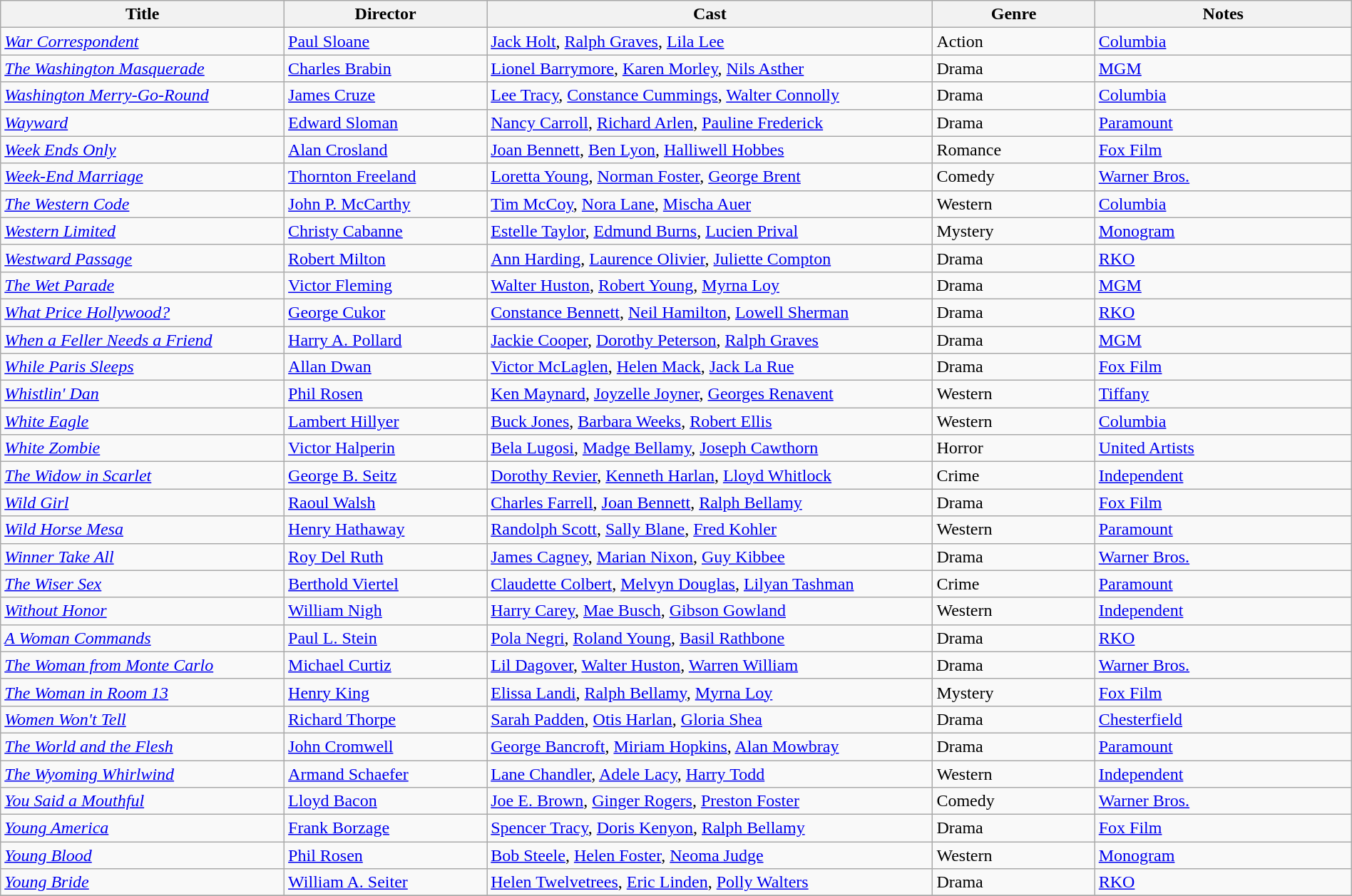<table class="wikitable" style="width:100%;">
<tr>
<th style="width:21%;">Title</th>
<th style="width:15%;">Director</th>
<th style="width:33%;">Cast</th>
<th style="width:12%;">Genre</th>
<th style="width:19%;">Notes</th>
</tr>
<tr>
<td><em><a href='#'>War Correspondent</a></em></td>
<td><a href='#'>Paul Sloane</a></td>
<td><a href='#'>Jack Holt</a>, <a href='#'>Ralph Graves</a>, <a href='#'>Lila Lee</a></td>
<td>Action</td>
<td><a href='#'>Columbia</a></td>
</tr>
<tr>
<td><em><a href='#'>The Washington Masquerade</a></em></td>
<td><a href='#'>Charles Brabin</a></td>
<td><a href='#'>Lionel Barrymore</a>, <a href='#'>Karen Morley</a>, <a href='#'>Nils Asther</a></td>
<td>Drama</td>
<td><a href='#'>MGM</a></td>
</tr>
<tr>
<td><em><a href='#'>Washington Merry-Go-Round</a></em></td>
<td><a href='#'>James Cruze</a></td>
<td><a href='#'>Lee Tracy</a>, <a href='#'>Constance Cummings</a>, <a href='#'>Walter Connolly</a></td>
<td>Drama</td>
<td><a href='#'>Columbia</a></td>
</tr>
<tr>
<td><em><a href='#'>Wayward</a></em></td>
<td><a href='#'>Edward Sloman</a></td>
<td><a href='#'>Nancy Carroll</a>, <a href='#'>Richard Arlen</a>, <a href='#'>Pauline Frederick</a></td>
<td>Drama</td>
<td><a href='#'>Paramount</a></td>
</tr>
<tr>
<td><em><a href='#'>Week Ends Only</a></em></td>
<td><a href='#'>Alan Crosland</a></td>
<td><a href='#'>Joan Bennett</a>, <a href='#'>Ben Lyon</a>, <a href='#'>Halliwell Hobbes</a></td>
<td>Romance</td>
<td><a href='#'>Fox Film</a></td>
</tr>
<tr>
<td><em><a href='#'>Week-End Marriage</a></em></td>
<td><a href='#'>Thornton Freeland</a></td>
<td><a href='#'>Loretta Young</a>, <a href='#'>Norman Foster</a>, <a href='#'>George Brent</a></td>
<td>Comedy</td>
<td><a href='#'>Warner Bros.</a></td>
</tr>
<tr>
<td><em><a href='#'>The Western Code</a></em></td>
<td><a href='#'>John P. McCarthy</a></td>
<td><a href='#'>Tim McCoy</a>, <a href='#'>Nora Lane</a>, <a href='#'>Mischa Auer</a></td>
<td>Western</td>
<td><a href='#'>Columbia</a></td>
</tr>
<tr>
<td><em><a href='#'>Western Limited</a></em></td>
<td><a href='#'>Christy Cabanne</a></td>
<td><a href='#'>Estelle Taylor</a>, <a href='#'>Edmund Burns</a>, <a href='#'>Lucien Prival</a></td>
<td>Mystery</td>
<td><a href='#'>Monogram</a></td>
</tr>
<tr>
<td><em><a href='#'>Westward Passage</a></em></td>
<td><a href='#'>Robert Milton</a></td>
<td><a href='#'>Ann Harding</a>, <a href='#'>Laurence Olivier</a>, <a href='#'>Juliette Compton</a></td>
<td>Drama</td>
<td><a href='#'>RKO</a></td>
</tr>
<tr>
<td><em><a href='#'>The Wet Parade</a></em></td>
<td><a href='#'>Victor Fleming</a></td>
<td><a href='#'>Walter Huston</a>, <a href='#'>Robert Young</a>, <a href='#'>Myrna Loy</a></td>
<td>Drama</td>
<td><a href='#'>MGM</a></td>
</tr>
<tr>
<td><em><a href='#'>What Price Hollywood?</a></em></td>
<td><a href='#'>George Cukor</a></td>
<td><a href='#'>Constance Bennett</a>, <a href='#'>Neil Hamilton</a>, <a href='#'>Lowell Sherman</a></td>
<td>Drama</td>
<td><a href='#'>RKO</a></td>
</tr>
<tr>
<td><em><a href='#'>When a Feller Needs a Friend</a></em></td>
<td><a href='#'>Harry A. Pollard</a></td>
<td><a href='#'>Jackie Cooper</a>, <a href='#'>Dorothy Peterson</a>, <a href='#'>Ralph Graves</a></td>
<td>Drama</td>
<td><a href='#'>MGM</a></td>
</tr>
<tr>
<td><em><a href='#'>While Paris Sleeps</a></em></td>
<td><a href='#'>Allan Dwan</a></td>
<td><a href='#'>Victor McLaglen</a>, <a href='#'>Helen Mack</a>, <a href='#'>Jack La Rue</a></td>
<td>Drama</td>
<td><a href='#'>Fox Film</a></td>
</tr>
<tr>
<td><em><a href='#'>Whistlin' Dan</a></em></td>
<td><a href='#'>Phil Rosen</a></td>
<td><a href='#'>Ken Maynard</a>, <a href='#'>Joyzelle Joyner</a>, <a href='#'>Georges Renavent</a></td>
<td>Western</td>
<td><a href='#'>Tiffany</a></td>
</tr>
<tr>
<td><em><a href='#'>White Eagle</a></em></td>
<td><a href='#'>Lambert Hillyer</a></td>
<td><a href='#'>Buck Jones</a>, <a href='#'>Barbara Weeks</a>, <a href='#'>Robert Ellis</a></td>
<td>Western</td>
<td><a href='#'>Columbia</a></td>
</tr>
<tr>
<td><em><a href='#'>White Zombie</a></em></td>
<td><a href='#'>Victor Halperin</a></td>
<td><a href='#'>Bela Lugosi</a>, <a href='#'>Madge Bellamy</a>, <a href='#'>Joseph Cawthorn</a></td>
<td>Horror</td>
<td><a href='#'>United Artists</a></td>
</tr>
<tr>
<td><em><a href='#'>The Widow in Scarlet</a></em></td>
<td><a href='#'>George B. Seitz</a></td>
<td><a href='#'>Dorothy Revier</a>, <a href='#'>Kenneth Harlan</a>, <a href='#'>Lloyd Whitlock</a></td>
<td>Crime</td>
<td><a href='#'>Independent</a></td>
</tr>
<tr>
<td><em><a href='#'>Wild Girl</a></em></td>
<td><a href='#'>Raoul Walsh</a></td>
<td><a href='#'>Charles Farrell</a>, <a href='#'>Joan Bennett</a>, <a href='#'>Ralph Bellamy</a></td>
<td>Drama</td>
<td><a href='#'>Fox Film</a></td>
</tr>
<tr>
<td><em><a href='#'>Wild Horse Mesa</a></em></td>
<td><a href='#'>Henry Hathaway</a></td>
<td><a href='#'>Randolph Scott</a>, <a href='#'>Sally Blane</a>, <a href='#'>Fred Kohler</a></td>
<td>Western</td>
<td><a href='#'>Paramount</a></td>
</tr>
<tr>
<td><em><a href='#'>Winner Take All</a></em></td>
<td><a href='#'>Roy Del Ruth</a></td>
<td><a href='#'>James Cagney</a>, <a href='#'>Marian Nixon</a>, <a href='#'>Guy Kibbee</a></td>
<td>Drama</td>
<td><a href='#'>Warner Bros.</a></td>
</tr>
<tr>
<td><em><a href='#'>The Wiser Sex</a></em></td>
<td><a href='#'>Berthold Viertel</a></td>
<td><a href='#'>Claudette Colbert</a>, <a href='#'>Melvyn Douglas</a>, <a href='#'>Lilyan Tashman</a></td>
<td>Crime</td>
<td><a href='#'>Paramount</a></td>
</tr>
<tr>
<td><em><a href='#'>Without Honor</a></em></td>
<td><a href='#'>William Nigh</a></td>
<td><a href='#'>Harry Carey</a>, <a href='#'>Mae Busch</a>, <a href='#'>Gibson Gowland</a></td>
<td>Western</td>
<td><a href='#'>Independent</a></td>
</tr>
<tr>
<td><em><a href='#'>A Woman Commands</a></em></td>
<td><a href='#'>Paul L. Stein</a></td>
<td><a href='#'>Pola Negri</a>, <a href='#'>Roland Young</a>, <a href='#'>Basil Rathbone</a></td>
<td>Drama</td>
<td><a href='#'>RKO</a></td>
</tr>
<tr>
<td><em><a href='#'>The Woman from Monte Carlo</a></em></td>
<td><a href='#'>Michael Curtiz</a></td>
<td><a href='#'>Lil Dagover</a>, <a href='#'>Walter Huston</a>, <a href='#'>Warren William</a></td>
<td>Drama</td>
<td><a href='#'>Warner Bros.</a></td>
</tr>
<tr>
<td><em><a href='#'>The Woman in Room 13</a></em></td>
<td><a href='#'>Henry King</a></td>
<td><a href='#'>Elissa Landi</a>, <a href='#'>Ralph Bellamy</a>, <a href='#'>Myrna Loy</a></td>
<td>Mystery</td>
<td><a href='#'>Fox Film</a></td>
</tr>
<tr>
<td><em><a href='#'>Women Won't Tell</a></em></td>
<td><a href='#'>Richard Thorpe</a></td>
<td><a href='#'>Sarah Padden</a>, <a href='#'>Otis Harlan</a>, <a href='#'>Gloria Shea</a></td>
<td>Drama</td>
<td><a href='#'>Chesterfield</a></td>
</tr>
<tr>
<td><em><a href='#'>The World and the Flesh</a></em></td>
<td><a href='#'>John Cromwell</a></td>
<td><a href='#'>George Bancroft</a>, <a href='#'>Miriam Hopkins</a>, <a href='#'>Alan Mowbray</a></td>
<td>Drama</td>
<td><a href='#'>Paramount</a></td>
</tr>
<tr>
<td><em><a href='#'>The Wyoming Whirlwind</a></em></td>
<td><a href='#'>Armand Schaefer</a></td>
<td><a href='#'>Lane Chandler</a>, <a href='#'>Adele Lacy</a>, <a href='#'>Harry Todd</a></td>
<td>Western</td>
<td><a href='#'>Independent</a></td>
</tr>
<tr>
<td><em><a href='#'>You Said a Mouthful</a></em></td>
<td><a href='#'>Lloyd Bacon</a></td>
<td><a href='#'>Joe E. Brown</a>, <a href='#'>Ginger Rogers</a>, <a href='#'>Preston Foster</a></td>
<td>Comedy</td>
<td><a href='#'>Warner Bros.</a></td>
</tr>
<tr>
<td><em><a href='#'>Young America</a></em></td>
<td><a href='#'>Frank Borzage</a></td>
<td><a href='#'>Spencer Tracy</a>, <a href='#'>Doris Kenyon</a>, <a href='#'>Ralph Bellamy</a></td>
<td>Drama</td>
<td><a href='#'>Fox Film</a></td>
</tr>
<tr>
<td><em><a href='#'>Young Blood</a></em></td>
<td><a href='#'>Phil Rosen</a></td>
<td><a href='#'>Bob Steele</a>, <a href='#'>Helen Foster</a>, <a href='#'>Neoma Judge</a></td>
<td>Western</td>
<td><a href='#'>Monogram</a></td>
</tr>
<tr>
<td><em><a href='#'>Young Bride</a></em></td>
<td><a href='#'>William A. Seiter</a></td>
<td><a href='#'>Helen Twelvetrees</a>, <a href='#'>Eric Linden</a>, <a href='#'>Polly Walters</a></td>
<td>Drama</td>
<td><a href='#'>RKO</a></td>
</tr>
<tr>
</tr>
</table>
